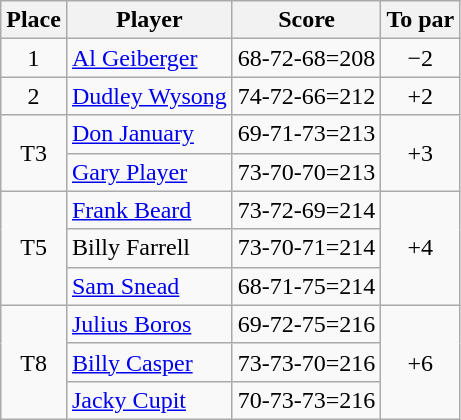<table class=wikitable>
<tr>
<th>Place</th>
<th>Player</th>
<th>Score</th>
<th>To par</th>
</tr>
<tr>
<td align=center>1</td>
<td> <a href='#'>Al Geiberger</a></td>
<td>68-72-68=208</td>
<td align=center>−2</td>
</tr>
<tr>
<td align=center>2</td>
<td> <a href='#'>Dudley Wysong</a></td>
<td>74-72-66=212</td>
<td align=center>+2</td>
</tr>
<tr>
<td rowspan=2 align=center>T3</td>
<td> <a href='#'>Don January</a></td>
<td>69-71-73=213</td>
<td rowspan=2 align=center>+3</td>
</tr>
<tr>
<td> <a href='#'>Gary Player</a></td>
<td>73-70-70=213</td>
</tr>
<tr>
<td rowspan=3 align=center>T5</td>
<td> <a href='#'>Frank Beard</a></td>
<td>73-72-69=214</td>
<td rowspan=3 align=center>+4</td>
</tr>
<tr>
<td> Billy Farrell</td>
<td>73-70-71=214</td>
</tr>
<tr>
<td> <a href='#'>Sam Snead</a></td>
<td>68-71-75=214</td>
</tr>
<tr>
<td rowspan=3 align=center>T8</td>
<td> <a href='#'>Julius Boros</a></td>
<td>69-72-75=216</td>
<td rowspan=3 align=center>+6</td>
</tr>
<tr>
<td> <a href='#'>Billy Casper</a></td>
<td>73-73-70=216</td>
</tr>
<tr>
<td> <a href='#'>Jacky Cupit</a></td>
<td>70-73-73=216</td>
</tr>
</table>
